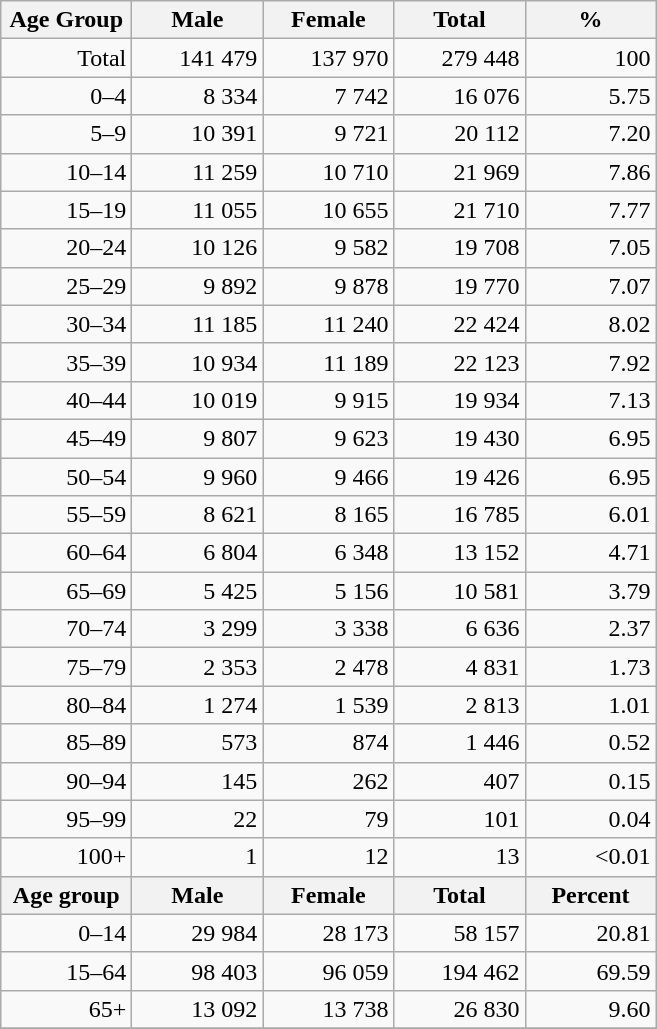<table class="wikitable">
<tr>
<th width="80pt">Age Group</th>
<th width="80pt">Male</th>
<th width="80pt">Female</th>
<th width="80pt">Total</th>
<th width="80pt">%</th>
</tr>
<tr>
<td align="right">Total</td>
<td align="right">141 479</td>
<td align="right">137 970</td>
<td align="right">279 448</td>
<td align="right">100</td>
</tr>
<tr>
<td align="right">0–4</td>
<td align="right">8 334</td>
<td align="right">7 742</td>
<td align="right">16 076</td>
<td align="right">5.75</td>
</tr>
<tr>
<td align="right">5–9</td>
<td align="right">10 391</td>
<td align="right">9 721</td>
<td align="right">20 112</td>
<td align="right">7.20</td>
</tr>
<tr>
<td align="right">10–14</td>
<td align="right">11 259</td>
<td align="right">10 710</td>
<td align="right">21 969</td>
<td align="right">7.86</td>
</tr>
<tr>
<td align="right">15–19</td>
<td align="right">11 055</td>
<td align="right">10 655</td>
<td align="right">21 710</td>
<td align="right">7.77</td>
</tr>
<tr>
<td align="right">20–24</td>
<td align="right">10 126</td>
<td align="right">9 582</td>
<td align="right">19 708</td>
<td align="right">7.05</td>
</tr>
<tr>
<td align="right">25–29</td>
<td align="right">9 892</td>
<td align="right">9 878</td>
<td align="right">19 770</td>
<td align="right">7.07</td>
</tr>
<tr>
<td align="right">30–34</td>
<td align="right">11 185</td>
<td align="right">11 240</td>
<td align="right">22 424</td>
<td align="right">8.02</td>
</tr>
<tr>
<td align="right">35–39</td>
<td align="right">10 934</td>
<td align="right">11 189</td>
<td align="right">22 123</td>
<td align="right">7.92</td>
</tr>
<tr>
<td align="right">40–44</td>
<td align="right">10 019</td>
<td align="right">9 915</td>
<td align="right">19 934</td>
<td align="right">7.13</td>
</tr>
<tr>
<td align="right">45–49</td>
<td align="right">9 807</td>
<td align="right">9 623</td>
<td align="right">19 430</td>
<td align="right">6.95</td>
</tr>
<tr>
<td align="right">50–54</td>
<td align="right">9 960</td>
<td align="right">9 466</td>
<td align="right">19 426</td>
<td align="right">6.95</td>
</tr>
<tr>
<td align="right">55–59</td>
<td align="right">8 621</td>
<td align="right">8 165</td>
<td align="right">16 785</td>
<td align="right">6.01</td>
</tr>
<tr>
<td align="right">60–64</td>
<td align="right">6 804</td>
<td align="right">6 348</td>
<td align="right">13 152</td>
<td align="right">4.71</td>
</tr>
<tr>
<td align="right">65–69</td>
<td align="right">5 425</td>
<td align="right">5 156</td>
<td align="right">10 581</td>
<td align="right">3.79</td>
</tr>
<tr>
<td align="right">70–74</td>
<td align="right">3 299</td>
<td align="right">3 338</td>
<td align="right">6 636</td>
<td align="right">2.37</td>
</tr>
<tr>
<td align="right">75–79</td>
<td align="right">2 353</td>
<td align="right">2 478</td>
<td align="right">4 831</td>
<td align="right">1.73</td>
</tr>
<tr>
<td align="right">80–84</td>
<td align="right">1 274</td>
<td align="right">1 539</td>
<td align="right">2 813</td>
<td align="right">1.01</td>
</tr>
<tr>
<td align="right">85–89</td>
<td align="right">573</td>
<td align="right">874</td>
<td align="right">1 446</td>
<td align="right">0.52</td>
</tr>
<tr>
<td align="right">90–94</td>
<td align="right">145</td>
<td align="right">262</td>
<td align="right">407</td>
<td align="right">0.15</td>
</tr>
<tr>
<td align="right">95–99</td>
<td align="right">22</td>
<td align="right">79</td>
<td align="right">101</td>
<td align="right">0.04</td>
</tr>
<tr>
<td align="right">100+</td>
<td align="right">1</td>
<td align="right">12</td>
<td align="right">13</td>
<td align="right"><0.01</td>
</tr>
<tr>
<th width="50">Age group</th>
<th width="80pt">Male</th>
<th width="80">Female</th>
<th width="80">Total</th>
<th width="50">Percent</th>
</tr>
<tr>
<td align="right">0–14</td>
<td align="right">29 984</td>
<td align="right">28 173</td>
<td align="right">58 157</td>
<td align="right">20.81</td>
</tr>
<tr>
<td align="right">15–64</td>
<td align="right">98 403</td>
<td align="right">96 059</td>
<td align="right">194 462</td>
<td align="right">69.59</td>
</tr>
<tr>
<td align="right">65+</td>
<td align="right">13 092</td>
<td align="right">13 738</td>
<td align="right">26 830</td>
<td align="right">9.60</td>
</tr>
<tr>
</tr>
</table>
